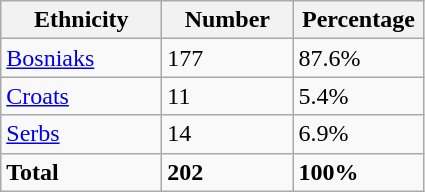<table class="wikitable">
<tr>
<th width="100px">Ethnicity</th>
<th width="80px">Number</th>
<th width="80px">Percentage</th>
</tr>
<tr>
<td><a href='#'>Bosniaks</a></td>
<td>177</td>
<td>87.6%</td>
</tr>
<tr>
<td><a href='#'>Croats</a></td>
<td>11</td>
<td>5.4%</td>
</tr>
<tr>
<td><a href='#'>Serbs</a></td>
<td>14</td>
<td>6.9%</td>
</tr>
<tr>
<td><strong>Total</strong></td>
<td><strong>202</strong></td>
<td><strong>100%</strong></td>
</tr>
</table>
